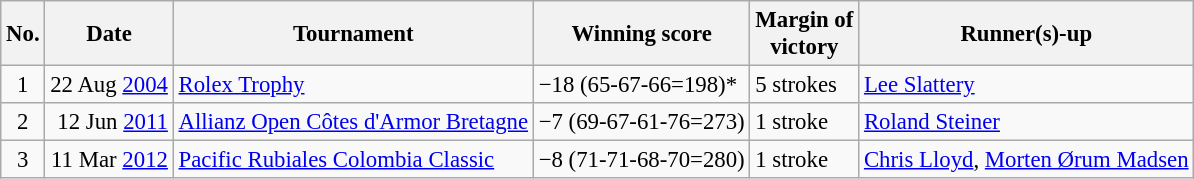<table class="wikitable" style="font-size:95%;">
<tr>
<th>No.</th>
<th>Date</th>
<th>Tournament</th>
<th>Winning score</th>
<th>Margin of<br>victory</th>
<th>Runner(s)-up</th>
</tr>
<tr>
<td align=center>1</td>
<td align=right>22 Aug <a href='#'>2004</a></td>
<td><a href='#'>Rolex Trophy</a></td>
<td>−18 (65-67-66=198)*</td>
<td>5 strokes</td>
<td> <a href='#'>Lee Slattery</a></td>
</tr>
<tr>
<td align=center>2</td>
<td align=right>12 Jun <a href='#'>2011</a></td>
<td><a href='#'>Allianz Open Côtes d'Armor Bretagne</a></td>
<td>−7 (69-67-61-76=273)</td>
<td>1 stroke</td>
<td> <a href='#'>Roland Steiner</a></td>
</tr>
<tr>
<td align=center>3</td>
<td align=right>11 Mar <a href='#'>2012</a></td>
<td><a href='#'>Pacific Rubiales Colombia Classic</a></td>
<td>−8 (71-71-68-70=280)</td>
<td>1 stroke</td>
<td> <a href='#'>Chris Lloyd</a>,  <a href='#'>Morten Ørum Madsen</a></td>
</tr>
</table>
